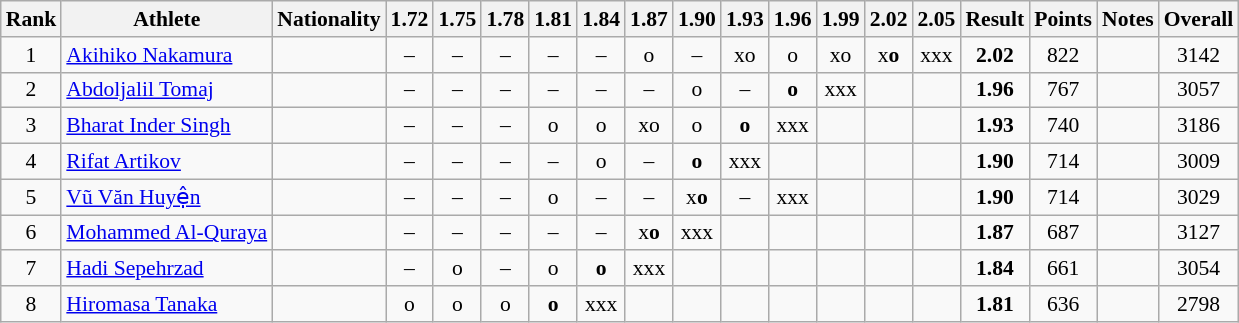<table class="wikitable sortable" style="text-align:center; font-size:90%">
<tr>
<th>Rank</th>
<th>Athlete</th>
<th>Nationality</th>
<th>1.72</th>
<th>1.75</th>
<th>1.78</th>
<th>1.81</th>
<th>1.84</th>
<th>1.87</th>
<th>1.90</th>
<th>1.93</th>
<th>1.96</th>
<th>1.99</th>
<th>2.02</th>
<th>2.05</th>
<th>Result</th>
<th>Points</th>
<th>Notes</th>
<th>Overall</th>
</tr>
<tr>
<td>1</td>
<td align="left"><a href='#'>Akihiko Nakamura</a></td>
<td align=left></td>
<td>–</td>
<td>–</td>
<td>–</td>
<td>–</td>
<td>–</td>
<td>o</td>
<td>–</td>
<td>xo</td>
<td>o</td>
<td>xo</td>
<td>x<strong>o</strong></td>
<td>xxx</td>
<td><strong>2.02</strong></td>
<td>822</td>
<td></td>
<td>3142</td>
</tr>
<tr>
<td>2</td>
<td align="left"><a href='#'>Abdoljalil Tomaj</a></td>
<td align=left></td>
<td>–</td>
<td>–</td>
<td>–</td>
<td>–</td>
<td>–</td>
<td>–</td>
<td>o</td>
<td>–</td>
<td><strong>o</strong></td>
<td>xxx</td>
<td></td>
<td></td>
<td><strong>1.96</strong></td>
<td>767</td>
<td></td>
<td>3057</td>
</tr>
<tr>
<td>3</td>
<td align="left"><a href='#'>Bharat Inder Singh</a></td>
<td align=left></td>
<td>–</td>
<td>–</td>
<td>–</td>
<td>o</td>
<td>o</td>
<td>xo</td>
<td>o</td>
<td><strong>o</strong></td>
<td>xxx</td>
<td></td>
<td></td>
<td></td>
<td><strong>1.93</strong></td>
<td>740</td>
<td></td>
<td>3186</td>
</tr>
<tr>
<td>4</td>
<td align="left"><a href='#'>Rifat Artikov</a></td>
<td align=left></td>
<td>–</td>
<td>–</td>
<td>–</td>
<td>–</td>
<td>o</td>
<td>–</td>
<td><strong>o</strong></td>
<td>xxx</td>
<td></td>
<td></td>
<td></td>
<td></td>
<td><strong>1.90</strong></td>
<td>714</td>
<td></td>
<td>3009</td>
</tr>
<tr>
<td>5</td>
<td align="left"><a href='#'>Vũ Văn Huyện</a></td>
<td align=left></td>
<td>–</td>
<td>–</td>
<td>–</td>
<td>o</td>
<td>–</td>
<td>–</td>
<td>x<strong>o</strong></td>
<td>–</td>
<td>xxx</td>
<td></td>
<td></td>
<td></td>
<td><strong>1.90</strong></td>
<td>714</td>
<td></td>
<td>3029</td>
</tr>
<tr>
<td>6</td>
<td align="left"><a href='#'>Mohammed Al-Quraya</a></td>
<td align=left></td>
<td>–</td>
<td>–</td>
<td>–</td>
<td>–</td>
<td>–</td>
<td>x<strong>o</strong></td>
<td>xxx</td>
<td></td>
<td></td>
<td></td>
<td></td>
<td></td>
<td><strong>1.87</strong></td>
<td>687</td>
<td></td>
<td>3127</td>
</tr>
<tr>
<td>7</td>
<td align="left"><a href='#'>Hadi Sepehrzad</a></td>
<td align=left></td>
<td>–</td>
<td>o</td>
<td>–</td>
<td>o</td>
<td><strong>o</strong></td>
<td>xxx</td>
<td></td>
<td></td>
<td></td>
<td></td>
<td></td>
<td></td>
<td><strong>1.84</strong></td>
<td>661</td>
<td></td>
<td>3054</td>
</tr>
<tr>
<td>8</td>
<td align="left"><a href='#'>Hiromasa Tanaka</a></td>
<td align=left></td>
<td>o</td>
<td>o</td>
<td>o</td>
<td><strong>o</strong></td>
<td>xxx</td>
<td></td>
<td></td>
<td></td>
<td></td>
<td></td>
<td></td>
<td></td>
<td><strong>1.81</strong></td>
<td>636</td>
<td></td>
<td>2798</td>
</tr>
</table>
